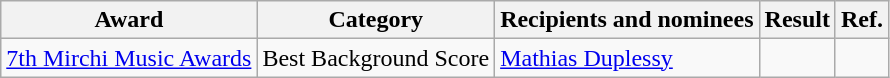<table class="wikitable sortable">
<tr>
<th>Award</th>
<th>Category</th>
<th>Recipients and nominees</th>
<th>Result</th>
<th>Ref.</th>
</tr>
<tr>
<td><a href='#'>7th Mirchi Music Awards</a></td>
<td>Best Background Score</td>
<td><a href='#'>Mathias Duplessy</a></td>
<td></td>
<td></td>
</tr>
</table>
